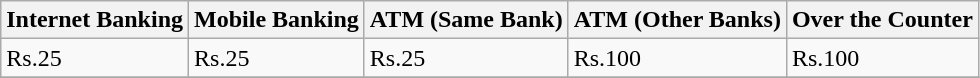<table class="wikitable plainrowheaders">
<tr>
<th scope="col">Internet Banking</th>
<th scope="col">Mobile Banking</th>
<th scope="col">ATM (Same Bank)</th>
<th scope="col">ATM (Other Banks)</th>
<th scope="col">Over the Counter</th>
</tr>
<tr>
<td>Rs.25</td>
<td>Rs.25</td>
<td>Rs.25</td>
<td>Rs.100</td>
<td>Rs.100</td>
</tr>
<tr>
</tr>
</table>
